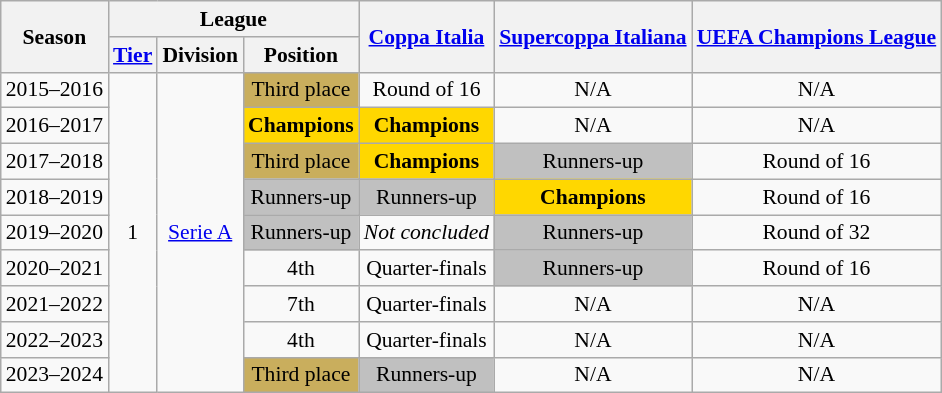<table class="wikitable" style="font-size:90%; text-align:center;">
<tr>
<th rowspan="2">Season</th>
<th colspan="3">League</th>
<th rowspan="2"><a href='#'>Coppa Italia</a></th>
<th rowspan="2"><a href='#'>Supercoppa Italiana</a></th>
<th rowspan="2"><a href='#'>UEFA Champions League</a></th>
</tr>
<tr>
<th><a href='#'>Tier</a></th>
<th>Division</th>
<th>Position</th>
</tr>
<tr>
<td>2015–2016</td>
<td rowspan="9">1</td>
<td rowspan="9"><a href='#'>Serie A</a></td>
<td style="background:#C9AE5D;">Third place</td>
<td>Round of 16</td>
<td>N/A</td>
<td>N/A</td>
</tr>
<tr>
<td>2016–2017</td>
<td style="background:gold;"><strong>Champions</strong></td>
<td style="background:gold;"><strong>Champions</strong></td>
<td>N/A</td>
<td>N/A</td>
</tr>
<tr>
<td>2017–2018</td>
<td style="background:#C9AE5D;">Third place</td>
<td style="background:gold;"><strong>Champions</strong></td>
<td style="background:silver;">Runners-up</td>
<td>Round of 16</td>
</tr>
<tr>
<td>2018–2019</td>
<td style="background:silver;">Runners-up</td>
<td style="background:silver;">Runners-up</td>
<td style="background:gold;"><strong>Champions</strong></td>
<td>Round of 16</td>
</tr>
<tr>
<td>2019–2020</td>
<td style="background:silver;">Runners-up</td>
<td><em>Not concluded</em></td>
<td style="background:silver;">Runners-up</td>
<td>Round of 32</td>
</tr>
<tr>
<td>2020–2021</td>
<td>4th</td>
<td>Quarter-finals</td>
<td style="background:silver;">Runners-up</td>
<td>Round of 16</td>
</tr>
<tr>
<td>2021–2022</td>
<td>7th</td>
<td>Quarter-finals</td>
<td>N/A</td>
<td>N/A</td>
</tr>
<tr>
<td>2022–2023</td>
<td>4th</td>
<td>Quarter-finals</td>
<td>N/A</td>
<td>N/A</td>
</tr>
<tr>
<td>2023–2024</td>
<td style="background:#C9AE5D;">Third place</td>
<td style="background:silver;">Runners-up</td>
<td>N/A</td>
<td>N/A</td>
</tr>
</table>
